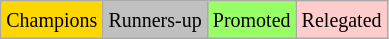<table class="wikitable">
<tr>
<td bgcolor=gold><small>Champions</small></td>
<td bgcolor=silver><small>Runners-up</small></td>
<td bgcolor=99FF66><small>Promoted</small></td>
<td bgcolor=FFCCCC><small>Relegated</small></td>
</tr>
</table>
